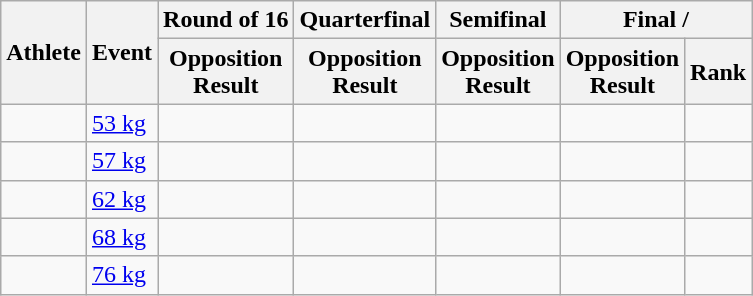<table class="wikitable">
<tr>
<th rowspan="2">Athlete</th>
<th rowspan="2">Event</th>
<th>Round of 16</th>
<th>Quarterfinal</th>
<th>Semifinal</th>
<th colspan="2">Final / </th>
</tr>
<tr>
<th>Opposition<br>Result</th>
<th>Opposition<br>Result</th>
<th>Opposition<br>Result</th>
<th>Opposition<br>Result</th>
<th>Rank</th>
</tr>
<tr>
<td align="left"></td>
<td align="left"><a href='#'>53 kg</a></td>
<td></td>
<td></td>
<td></td>
<td></td>
<td></td>
</tr>
<tr>
<td align="left"></td>
<td align="left"><a href='#'>57 kg</a></td>
<td></td>
<td></td>
<td></td>
<td></td>
<td></td>
</tr>
<tr>
<td align="left"></td>
<td align="left"><a href='#'>62 kg</a></td>
<td></td>
<td></td>
<td></td>
<td></td>
<td></td>
</tr>
<tr>
<td align="left"></td>
<td align="left"><a href='#'>68 kg</a></td>
<td></td>
<td></td>
<td></td>
<td></td>
<td></td>
</tr>
<tr>
<td align="left"></td>
<td align="left"><a href='#'>76 kg</a></td>
<td></td>
<td></td>
<td></td>
<td></td>
<td></td>
</tr>
</table>
